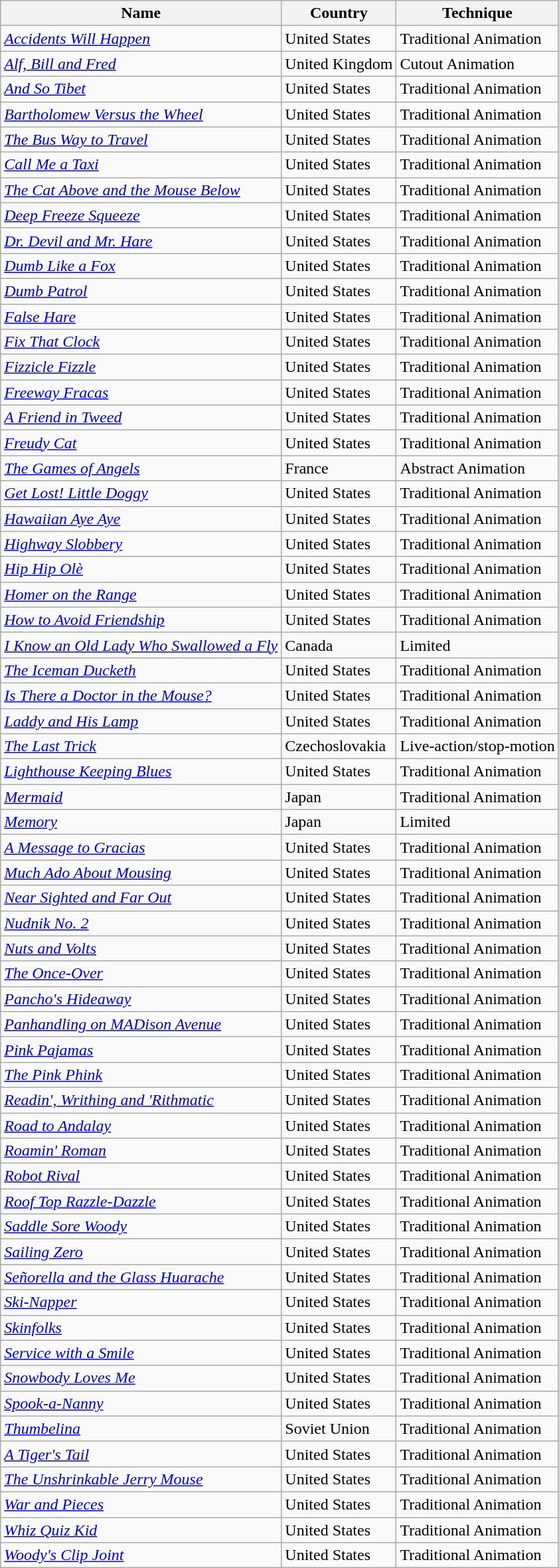<table class="wikitable sortable">
<tr>
<th>Name</th>
<th>Country</th>
<th>Technique</th>
</tr>
<tr>
<td><em><a href='#'>Accidents Will Happen</a></em></td>
<td>United States</td>
<td>Traditional Animation</td>
</tr>
<tr>
<td><em><a href='#'>Alf, Bill and Fred</a></em></td>
<td>United Kingdom</td>
<td>Cutout Animation</td>
</tr>
<tr>
<td><em><a href='#'>And So Tibet</a></em></td>
<td>United States</td>
<td>Traditional Animation</td>
</tr>
<tr>
<td><em><a href='#'>Bartholomew Versus the Wheel</a></em></td>
<td>United States</td>
<td>Traditional Animation</td>
</tr>
<tr>
<td><em><a href='#'>The Bus Way to Travel</a></em></td>
<td>United States</td>
<td>Traditional Animation</td>
</tr>
<tr>
<td><em><a href='#'>Call Me a Taxi</a></em></td>
<td>United States</td>
<td>Traditional Animation</td>
</tr>
<tr>
<td><em><a href='#'>The Cat Above and the Mouse Below</a></em></td>
<td>United States</td>
<td>Traditional Animation</td>
</tr>
<tr>
<td><em><a href='#'>Deep Freeze Squeeze</a></em></td>
<td>United States</td>
<td>Traditional Animation</td>
</tr>
<tr>
<td><em><a href='#'>Dr. Devil and Mr. Hare</a></em></td>
<td>United States</td>
<td>Traditional Animation</td>
</tr>
<tr>
<td><em><a href='#'>Dumb Like a Fox</a></em></td>
<td>United States</td>
<td>Traditional Animation</td>
</tr>
<tr>
<td><em><a href='#'>Dumb Patrol</a></em></td>
<td>United States</td>
<td>Traditional Animation</td>
</tr>
<tr>
<td><em><a href='#'>False Hare</a></em></td>
<td>United States</td>
<td>Traditional Animation</td>
</tr>
<tr>
<td><em><a href='#'>Fix That Clock</a></em></td>
<td>United States</td>
<td>Traditional Animation</td>
</tr>
<tr>
<td><em><a href='#'>Fizzicle Fizzle</a></em></td>
<td>United States</td>
<td>Traditional Animation</td>
</tr>
<tr>
<td><em><a href='#'>Freeway Fracas</a></em></td>
<td>United States</td>
<td>Traditional Animation</td>
</tr>
<tr>
<td><em><a href='#'>A Friend in Tweed</a></em></td>
<td>United States</td>
<td>Traditional Animation</td>
</tr>
<tr>
<td><em><a href='#'>Freudy Cat</a></em></td>
<td>United States</td>
<td>Traditional Animation</td>
</tr>
<tr>
<td><em><a href='#'>The Games of Angels</a></em></td>
<td>France</td>
<td>Abstract Animation</td>
</tr>
<tr>
<td><em><a href='#'>Get Lost! Little Doggy</a></em></td>
<td>United States</td>
<td>Traditional Animation</td>
</tr>
<tr>
<td><em><a href='#'>Hawaiian Aye Aye</a></em></td>
<td>United States</td>
<td>Traditional Animation</td>
</tr>
<tr>
<td><em><a href='#'>Highway Slobbery</a></em></td>
<td>United States</td>
<td>Traditional Animation</td>
</tr>
<tr>
<td><em><a href='#'>Hip Hip Olè</a></em></td>
<td>United States</td>
<td>Traditional Animation</td>
</tr>
<tr>
<td><em><a href='#'>Homer on the Range</a></em></td>
<td>United States</td>
<td>Traditional Animation</td>
</tr>
<tr>
<td><em><a href='#'>How to Avoid Friendship</a></em></td>
<td>United States</td>
<td>Traditional Animation</td>
</tr>
<tr>
<td><em><a href='#'>I Know an Old Lady Who Swallowed a Fly</a></em></td>
<td>Canada</td>
<td>Limited</td>
</tr>
<tr>
<td><em><a href='#'>The Iceman Ducketh</a></em></td>
<td>United States</td>
<td>Traditional Animation</td>
</tr>
<tr>
<td><em><a href='#'>Is There a Doctor in the Mouse?</a></em></td>
<td>United States</td>
<td>Traditional Animation</td>
</tr>
<tr>
<td><em><a href='#'>Laddy and His Lamp</a></em></td>
<td>United States</td>
<td>Traditional Animation</td>
</tr>
<tr>
<td><em><a href='#'>The Last Trick</a></em></td>
<td>Czechoslovakia</td>
<td>Live-action/stop-motion</td>
</tr>
<tr>
<td><em><a href='#'>Lighthouse Keeping Blues</a></em></td>
<td>United States</td>
<td>Traditional Animation</td>
</tr>
<tr>
<td><em><a href='#'>Mermaid</a></em></td>
<td>Japan</td>
<td>Traditional Animation</td>
</tr>
<tr>
<td><em><a href='#'>Memory</a></em></td>
<td>Japan</td>
<td>Limited</td>
</tr>
<tr>
<td><em><a href='#'>A Message to Gracias</a></em></td>
<td>United States</td>
<td>Traditional Animation</td>
</tr>
<tr>
<td><em><a href='#'>Much Ado About Mousing</a></em></td>
<td>United States</td>
<td>Traditional Animation</td>
</tr>
<tr>
<td><em><a href='#'>Near Sighted and Far Out</a></em></td>
<td>United States</td>
<td>Traditional Animation</td>
</tr>
<tr>
<td><em><a href='#'>Nudnik No. 2</a></em></td>
<td>United States</td>
<td>Traditional Animation</td>
</tr>
<tr>
<td><em><a href='#'>Nuts and Volts</a></em></td>
<td>United States</td>
<td>Traditional Animation</td>
</tr>
<tr>
<td><em><a href='#'>The Once-Over</a></em></td>
<td>United States</td>
<td>Traditional Animation</td>
</tr>
<tr>
<td><em><a href='#'>Pancho's Hideaway</a></em></td>
<td>United States</td>
<td>Traditional Animation</td>
</tr>
<tr>
<td><em><a href='#'>Panhandling on MADison Avenue</a></em></td>
<td>United States</td>
<td>Traditional Animation</td>
</tr>
<tr>
<td><em><a href='#'>Pink Pajamas</a></em></td>
<td>United States</td>
<td>Traditional Animation</td>
</tr>
<tr>
<td><em><a href='#'>The Pink Phink</a></em></td>
<td>United States</td>
<td>Traditional Animation</td>
</tr>
<tr>
<td><em><a href='#'>Readin', Writhing and 'Rithmatic</a></em></td>
<td>United States</td>
<td>Traditional Animation</td>
</tr>
<tr>
<td><em><a href='#'>Road to Andalay</a></em></td>
<td>United States</td>
<td>Traditional Animation</td>
</tr>
<tr>
<td><em><a href='#'>Roamin' Roman</a></em></td>
<td>United States</td>
<td>Traditional Animation</td>
</tr>
<tr>
<td><em><a href='#'>Robot Rival</a></em></td>
<td>United States</td>
<td>Traditional Animation</td>
</tr>
<tr>
<td><em><a href='#'>Roof Top Razzle-Dazzle</a></em></td>
<td>United States</td>
<td>Traditional Animation</td>
</tr>
<tr>
<td><em><a href='#'>Saddle Sore Woody</a></em></td>
<td>United States</td>
<td>Traditional Animation</td>
</tr>
<tr>
<td><em><a href='#'>Sailing Zero</a></em></td>
<td>United States</td>
<td>Traditional Animation</td>
</tr>
<tr>
<td><em><a href='#'>Señorella and the Glass Huarache</a></em></td>
<td>United States</td>
<td>Traditional Animation</td>
</tr>
<tr>
<td><em><a href='#'>Ski-Napper</a></em></td>
<td>United States</td>
<td>Traditional Animation</td>
</tr>
<tr>
<td><em><a href='#'>Skinfolks</a></em></td>
<td>United States</td>
<td>Traditional Animation</td>
</tr>
<tr>
<td><em><a href='#'>Service with a Smile</a></em></td>
<td>United States</td>
<td>Traditional Animation</td>
</tr>
<tr>
<td><em><a href='#'>Snowbody Loves Me</a></em></td>
<td>United States</td>
<td>Traditional Animation</td>
</tr>
<tr>
<td><em><a href='#'>Spook-a-Nanny</a></em></td>
<td>United States</td>
<td>Traditional Animation</td>
</tr>
<tr>
<td><em><a href='#'>Thumbelina</a></em></td>
<td>Soviet Union</td>
<td>Traditional Animation</td>
</tr>
<tr>
<td><em><a href='#'>A Tiger's Tail</a></em></td>
<td>United States</td>
<td>Traditional Animation</td>
</tr>
<tr>
<td><em><a href='#'>The Unshrinkable Jerry Mouse</a></em></td>
<td>United States</td>
<td>Traditional Animation</td>
</tr>
<tr>
<td><em><a href='#'>War and Pieces</a></em></td>
<td>United States</td>
<td>Traditional Animation</td>
</tr>
<tr>
<td><em><a href='#'>Whiz Quiz Kid</a></em></td>
<td>United States</td>
<td>Traditional Animation</td>
</tr>
<tr>
<td><em><a href='#'>Woody's Clip Joint</a></em></td>
<td>United States</td>
<td>Traditional Animation</td>
</tr>
</table>
